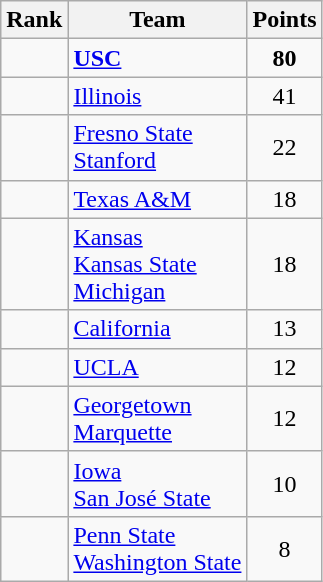<table class="wikitable sortable" style="text-align:center">
<tr>
<th>Rank</th>
<th>Team</th>
<th>Points</th>
</tr>
<tr>
<td></td>
<td align=left><strong><a href='#'>USC</a></strong></td>
<td><strong>80</strong></td>
</tr>
<tr>
<td></td>
<td align=left><a href='#'>Illinois</a></td>
<td>41</td>
</tr>
<tr>
<td></td>
<td align=left><a href='#'>Fresno State</a><br><a href='#'>Stanford</a></td>
<td>22</td>
</tr>
<tr>
<td></td>
<td align=left><a href='#'>Texas A&M</a></td>
<td>18</td>
</tr>
<tr>
<td></td>
<td align=left><a href='#'>Kansas</a><br><a href='#'>Kansas State</a><br><a href='#'>Michigan</a></td>
<td>18</td>
</tr>
<tr>
<td></td>
<td align=left><a href='#'>California</a></td>
<td>13</td>
</tr>
<tr>
<td></td>
<td align=left><a href='#'>UCLA</a></td>
<td>12</td>
</tr>
<tr>
<td></td>
<td align=left><a href='#'>Georgetown</a><br><a href='#'>Marquette</a></td>
<td>12</td>
</tr>
<tr>
<td></td>
<td align=left><a href='#'>Iowa</a><br><a href='#'>San José State</a></td>
<td>10</td>
</tr>
<tr>
<td></td>
<td align=left><a href='#'>Penn State</a><br><a href='#'>Washington State</a></td>
<td>8</td>
</tr>
</table>
